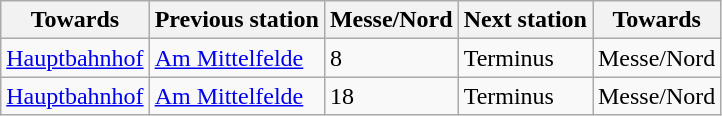<table class="wikitable sortable">
<tr>
<th>Towards</th>
<th>Previous station</th>
<th>Messe/Nord</th>
<th>Next station</th>
<th>Towards</th>
</tr>
<tr>
<td><a href='#'>Hauptbahnhof</a></td>
<td><a href='#'>Am Mittelfelde</a></td>
<td>8</td>
<td>Terminus</td>
<td>Messe/Nord</td>
</tr>
<tr>
<td><a href='#'>Hauptbahnhof</a></td>
<td><a href='#'>Am Mittelfelde</a></td>
<td>18</td>
<td>Terminus</td>
<td>Messe/Nord</td>
</tr>
</table>
